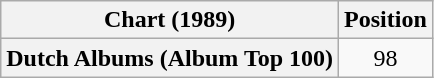<table class="wikitable plainrowheaders" style="text-align:center">
<tr>
<th scope="col">Chart (1989)</th>
<th scope="col">Position</th>
</tr>
<tr>
<th scope="row">Dutch Albums (Album Top 100)</th>
<td>98</td>
</tr>
</table>
